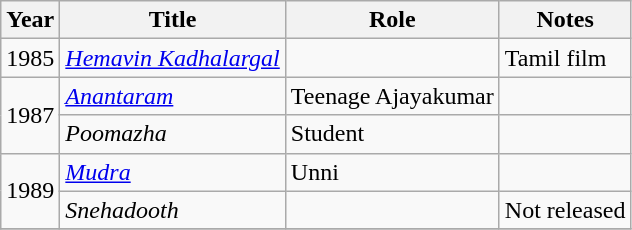<table class="wikitable sortable">
<tr>
<th>Year</th>
<th>Title</th>
<th>Role</th>
<th class="unsortable">Notes</th>
</tr>
<tr>
<td>1985</td>
<td><em><a href='#'>Hemavin Kadhalargal</a></em></td>
<td></td>
<td>Tamil film</td>
</tr>
<tr>
<td rowspan=2>1987</td>
<td><em><a href='#'>Anantaram</a></em></td>
<td>Teenage Ajayakumar</td>
<td></td>
</tr>
<tr>
<td><em>Poomazha</em></td>
<td>Student</td>
<td></td>
</tr>
<tr>
<td rowspan=2>1989</td>
<td><em><a href='#'>Mudra</a></em></td>
<td>Unni</td>
<td></td>
</tr>
<tr>
<td><em>Snehadooth</em></td>
<td></td>
<td>Not released</td>
</tr>
<tr>
</tr>
</table>
